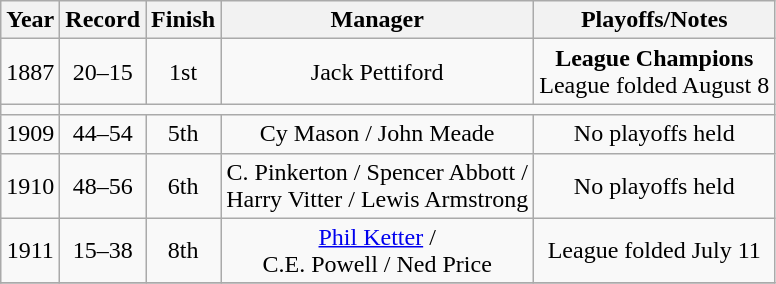<table class="wikitable" style="text-align:center">
<tr>
<th>Year</th>
<th>Record</th>
<th>Finish</th>
<th>Manager</th>
<th>Playoffs/Notes</th>
</tr>
<tr align=center>
<td>1887</td>
<td>20–15</td>
<td>1st</td>
<td>Jack Pettiford</td>
<td><strong>League Champions</strong><br>League folded August 8</td>
</tr>
<tr align=center>
<td></td>
</tr>
<tr align=center>
<td>1909</td>
<td>44–54</td>
<td>5th</td>
<td>Cy Mason / John Meade</td>
<td>No playoffs held</td>
</tr>
<tr align=center>
<td>1910</td>
<td>48–56</td>
<td>6th</td>
<td>C. Pinkerton / Spencer Abbott /<br> Harry Vitter / Lewis Armstrong</td>
<td>No playoffs held</td>
</tr>
<tr align=center>
<td>1911</td>
<td>15–38</td>
<td>8th</td>
<td><a href='#'>Phil Ketter</a> /<br> C.E. Powell / Ned Price</td>
<td>League folded July 11</td>
</tr>
<tr align=center>
</tr>
</table>
